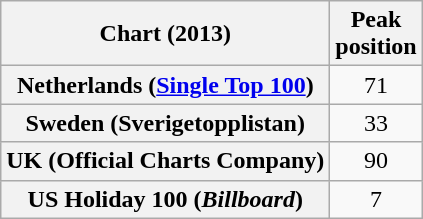<table class="wikitable sortable plainrowheaders">
<tr>
<th scope="col">Chart (2013)</th>
<th scope="col">Peak<br>position</th>
</tr>
<tr>
<th scope="row">Netherlands (<a href='#'>Single Top 100</a>)</th>
<td style="text-align:center;">71</td>
</tr>
<tr>
<th scope="row">Sweden (Sverigetopplistan)</th>
<td style="text-align:center;">33</td>
</tr>
<tr>
<th scope="row">UK (Official Charts Company)</th>
<td style="text-align:center;">90</td>
</tr>
<tr>
<th scope="row">US Holiday 100 (<em>Billboard</em>)</th>
<td style="text-align:center;">7</td>
</tr>
</table>
